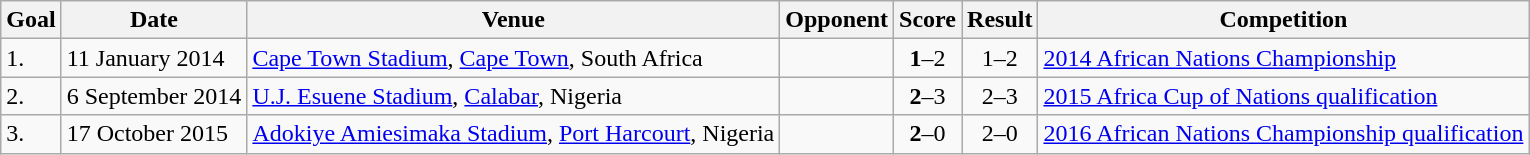<table class="wikitable plainrowheaders sortable">
<tr>
<th>Goal</th>
<th>Date</th>
<th>Venue</th>
<th>Opponent</th>
<th>Score</th>
<th>Result</th>
<th>Competition</th>
</tr>
<tr>
<td>1.</td>
<td>11 January 2014</td>
<td><a href='#'>Cape Town Stadium</a>, <a href='#'>Cape Town</a>, South Africa</td>
<td></td>
<td align=center><strong>1</strong>–2</td>
<td align=center>1–2</td>
<td><a href='#'>2014 African Nations Championship</a></td>
</tr>
<tr>
<td>2.</td>
<td>6 September 2014</td>
<td><a href='#'>U.J. Esuene Stadium</a>, <a href='#'>Calabar</a>, Nigeria</td>
<td></td>
<td align=center><strong>2</strong>–3</td>
<td align=center>2–3</td>
<td><a href='#'>2015 Africa Cup of Nations qualification</a></td>
</tr>
<tr>
<td>3.</td>
<td>17 October 2015</td>
<td><a href='#'>Adokiye Amiesimaka Stadium</a>, <a href='#'>Port Harcourt</a>, Nigeria</td>
<td></td>
<td align=center><strong>2</strong>–0</td>
<td align=center>2–0</td>
<td><a href='#'>2016 African Nations Championship qualification</a></td>
</tr>
</table>
